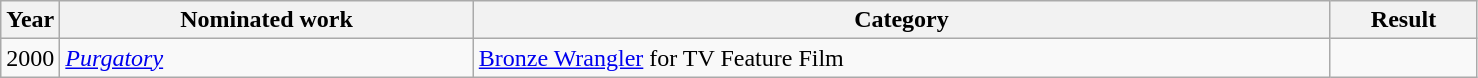<table class=wikitable>
<tr>
<th width=4%>Year</th>
<th width=28%>Nominated work</th>
<th width=58%>Category</th>
<th width=10%>Result</th>
</tr>
<tr>
<td>2000</td>
<td><em><a href='#'>Purgatory</a></em></td>
<td><a href='#'>Bronze Wrangler</a> for TV Feature Film</td>
<td></td>
</tr>
</table>
